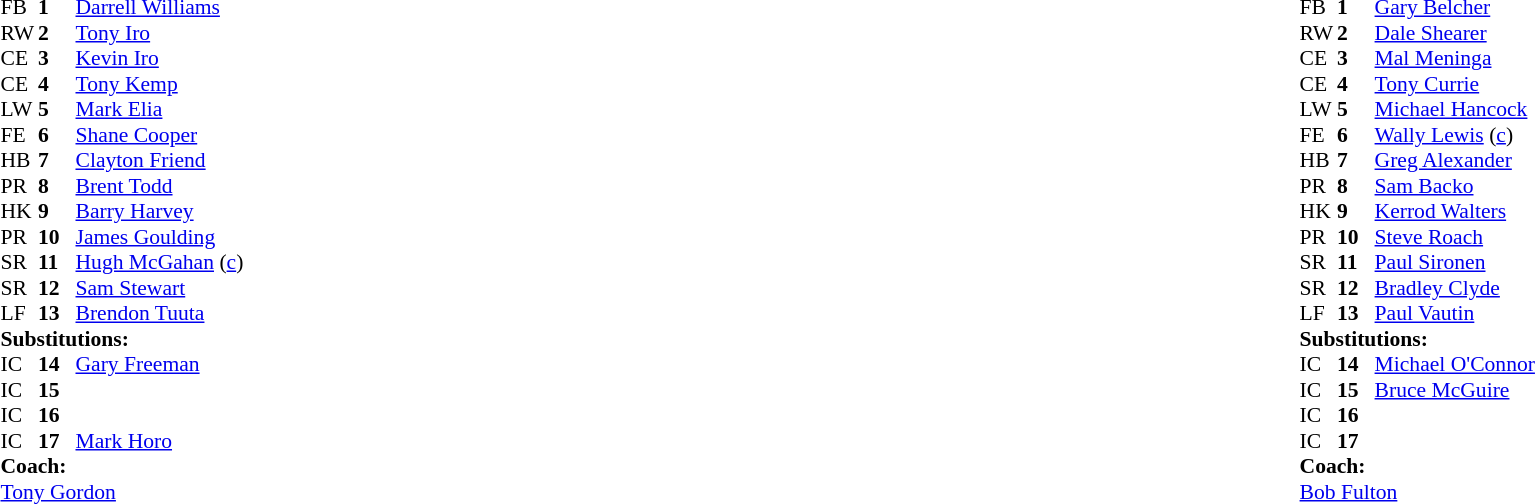<table width="100%">
<tr>
<td valign="top" width="50%"><br><table style="font-size: 90%" cellspacing="0" cellpadding="0">
<tr>
<th width="25"></th>
<th width="25"></th>
</tr>
<tr>
<td>FB</td>
<td><strong>1</strong></td>
<td><a href='#'>Darrell Williams</a></td>
</tr>
<tr>
<td>RW</td>
<td><strong>2</strong></td>
<td><a href='#'>Tony Iro</a></td>
</tr>
<tr>
<td>CE</td>
<td><strong>3</strong></td>
<td><a href='#'>Kevin Iro</a></td>
</tr>
<tr>
<td>CE</td>
<td><strong>4</strong></td>
<td><a href='#'>Tony Kemp</a></td>
</tr>
<tr>
<td>LW</td>
<td><strong>5</strong></td>
<td><a href='#'>Mark Elia</a></td>
</tr>
<tr>
<td>FE</td>
<td><strong>6</strong></td>
<td><a href='#'>Shane Cooper</a></td>
</tr>
<tr>
<td>HB</td>
<td><strong>7</strong></td>
<td><a href='#'>Clayton Friend</a></td>
</tr>
<tr>
<td>PR</td>
<td><strong>8</strong></td>
<td><a href='#'>Brent Todd</a></td>
</tr>
<tr>
<td>HK</td>
<td><strong>9</strong></td>
<td><a href='#'>Barry Harvey</a></td>
</tr>
<tr>
<td>PR</td>
<td><strong>10</strong></td>
<td><a href='#'>James Goulding</a></td>
</tr>
<tr>
<td>SR</td>
<td><strong>11</strong></td>
<td><a href='#'>Hugh McGahan</a> (<a href='#'>c</a>)</td>
</tr>
<tr>
<td>SR</td>
<td><strong>12</strong></td>
<td><a href='#'>Sam Stewart</a></td>
</tr>
<tr>
<td>LF</td>
<td><strong>13</strong></td>
<td><a href='#'>Brendon Tuuta</a></td>
</tr>
<tr>
<td colspan=3><strong>Substitutions:</strong></td>
</tr>
<tr>
<td>IC</td>
<td><strong>14</strong></td>
<td><a href='#'>Gary Freeman</a></td>
</tr>
<tr>
<td>IC</td>
<td><strong>15</strong></td>
<td></td>
</tr>
<tr>
<td>IC</td>
<td><strong>16</strong></td>
<td></td>
</tr>
<tr>
<td>IC</td>
<td><strong>17</strong></td>
<td><a href='#'>Mark Horo</a></td>
</tr>
<tr>
<td colspan=3><strong>Coach:</strong></td>
</tr>
<tr>
<td colspan="4"> <a href='#'>Tony Gordon</a></td>
</tr>
</table>
</td>
<td valign="top" width="50%"><br><table style="font-size: 90%" cellspacing="0" cellpadding="0" align="center">
<tr>
<th width="25"></th>
<th width="25"></th>
</tr>
<tr>
<td>FB</td>
<td><strong>1</strong></td>
<td><a href='#'>Gary Belcher</a></td>
</tr>
<tr>
<td>RW</td>
<td><strong>2</strong></td>
<td><a href='#'>Dale Shearer</a></td>
</tr>
<tr>
<td>CE</td>
<td><strong>3</strong></td>
<td><a href='#'>Mal Meninga</a></td>
</tr>
<tr>
<td>CE</td>
<td><strong>4</strong></td>
<td><a href='#'>Tony Currie</a></td>
</tr>
<tr>
<td>LW</td>
<td><strong>5</strong></td>
<td><a href='#'>Michael Hancock</a></td>
</tr>
<tr>
<td>FE</td>
<td><strong>6</strong></td>
<td><a href='#'>Wally Lewis</a> (<a href='#'>c</a>)</td>
</tr>
<tr>
<td>HB</td>
<td><strong>7</strong></td>
<td><a href='#'>Greg Alexander</a></td>
</tr>
<tr>
<td>PR</td>
<td><strong>8</strong></td>
<td><a href='#'>Sam Backo</a></td>
</tr>
<tr>
<td>HK</td>
<td><strong>9</strong></td>
<td><a href='#'>Kerrod Walters</a></td>
</tr>
<tr>
<td>PR</td>
<td><strong>10</strong></td>
<td><a href='#'>Steve Roach</a></td>
</tr>
<tr>
<td>SR</td>
<td><strong>11</strong></td>
<td><a href='#'>Paul Sironen</a></td>
</tr>
<tr>
<td>SR</td>
<td><strong>12</strong></td>
<td><a href='#'>Bradley Clyde</a></td>
</tr>
<tr>
<td>LF</td>
<td><strong>13</strong></td>
<td><a href='#'>Paul Vautin</a></td>
</tr>
<tr>
<td colspan=3><strong>Substitutions:</strong></td>
</tr>
<tr>
<td>IC</td>
<td><strong>14</strong></td>
<td><a href='#'>Michael O'Connor</a></td>
</tr>
<tr>
<td>IC</td>
<td><strong>15</strong></td>
<td><a href='#'>Bruce McGuire</a></td>
</tr>
<tr>
<td>IC</td>
<td><strong>16</strong></td>
<td></td>
</tr>
<tr>
<td>IC</td>
<td><strong>17</strong></td>
<td></td>
</tr>
<tr>
<td colspan=3><strong>Coach:</strong></td>
</tr>
<tr>
<td colspan="4"> <a href='#'>Bob Fulton</a></td>
</tr>
</table>
</td>
</tr>
</table>
